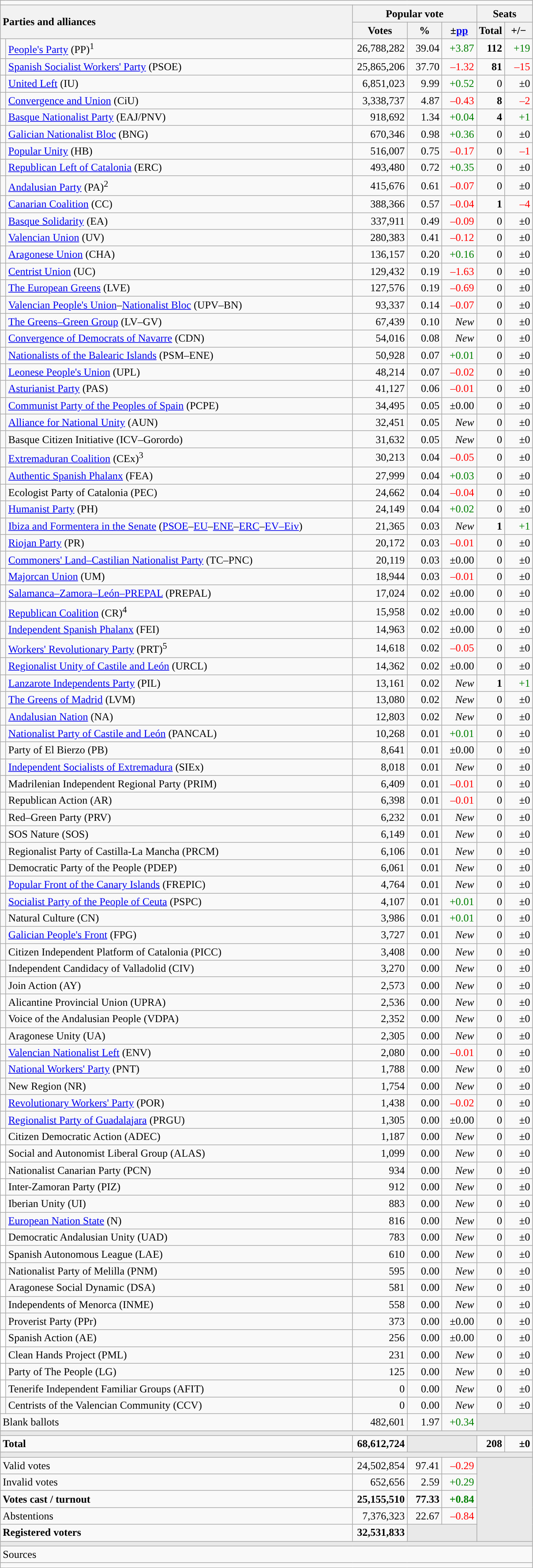<table class="wikitable" style="text-align:right;">
<tr>
<td colspan="7"></td>
</tr>
<tr>
<th style="text-align:left;" rowspan="2" colspan="2" width="525">Parties and alliances</th>
<th colspan="3">Popular vote</th>
<th colspan="2">Seats</th>
</tr>
<tr>
<th width="75">Votes</th>
<th width="45">%</th>
<th width="45">±<a href='#'>pp</a></th>
<th width="35">Total</th>
<th width="35">+/−</th>
</tr>
<tr>
<td width="1" style="color:inherit;background:"></td>
<td align="left"><a href='#'>People's Party</a> (PP)<sup>1</sup></td>
<td>26,788,282</td>
<td>39.04</td>
<td style="color:green;">+3.87</td>
<td><strong>112</strong></td>
<td style="color:green;">+19</td>
</tr>
<tr>
<td style="color:inherit;background:"></td>
<td align="left"><a href='#'>Spanish Socialist Workers' Party</a> (PSOE)</td>
<td>25,865,206</td>
<td>37.70</td>
<td style="color:red;">–1.32</td>
<td><strong>81</strong></td>
<td style="color:red;">–15</td>
</tr>
<tr>
<td style="color:inherit;background:"></td>
<td align="left"><a href='#'>United Left</a> (IU)</td>
<td>6,851,023</td>
<td>9.99</td>
<td style="color:green;">+0.52</td>
<td>0</td>
<td>±0</td>
</tr>
<tr>
<td style="color:inherit;background:"></td>
<td align="left"><a href='#'>Convergence and Union</a> (CiU)</td>
<td>3,338,737</td>
<td>4.87</td>
<td style="color:red;">–0.43</td>
<td><strong>8</strong></td>
<td style="color:red;">–2</td>
</tr>
<tr>
<td style="color:inherit;background:"></td>
<td align="left"><a href='#'>Basque Nationalist Party</a> (EAJ/PNV)</td>
<td>918,692</td>
<td>1.34</td>
<td style="color:green;">+0.04</td>
<td><strong>4</strong></td>
<td style="color:green;">+1</td>
</tr>
<tr>
<td style="color:inherit;background:"></td>
<td align="left"><a href='#'>Galician Nationalist Bloc</a> (BNG)</td>
<td>670,346</td>
<td>0.98</td>
<td style="color:green;">+0.36</td>
<td>0</td>
<td>±0</td>
</tr>
<tr>
<td style="color:inherit;background:"></td>
<td align="left"><a href='#'>Popular Unity</a> (HB)</td>
<td>516,007</td>
<td>0.75</td>
<td style="color:red;">–0.17</td>
<td>0</td>
<td style="color:red;">–1</td>
</tr>
<tr>
<td style="color:inherit;background:"></td>
<td align="left"><a href='#'>Republican Left of Catalonia</a> (ERC)</td>
<td>493,480</td>
<td>0.72</td>
<td style="color:green;">+0.35</td>
<td>0</td>
<td>±0</td>
</tr>
<tr>
<td style="color:inherit;background:"></td>
<td align="left"><a href='#'>Andalusian Party</a> (PA)<sup>2</sup></td>
<td>415,676</td>
<td>0.61</td>
<td style="color:red;">–0.07</td>
<td>0</td>
<td>±0</td>
</tr>
<tr>
<td style="color:inherit;background:"></td>
<td align="left"><a href='#'>Canarian Coalition</a> (CC)</td>
<td>388,366</td>
<td>0.57</td>
<td style="color:red;">–0.04</td>
<td><strong>1</strong></td>
<td style="color:red;">–4</td>
</tr>
<tr>
<td style="color:inherit;background:"></td>
<td align="left"><a href='#'>Basque Solidarity</a> (EA)</td>
<td>337,911</td>
<td>0.49</td>
<td style="color:red;">–0.09</td>
<td>0</td>
<td>±0</td>
</tr>
<tr>
<td style="color:inherit;background:"></td>
<td align="left"><a href='#'>Valencian Union</a> (UV)</td>
<td>280,383</td>
<td>0.41</td>
<td style="color:red;">–0.12</td>
<td>0</td>
<td>±0</td>
</tr>
<tr>
<td style="color:inherit;background:"></td>
<td align="left"><a href='#'>Aragonese Union</a> (CHA)</td>
<td>136,157</td>
<td>0.20</td>
<td style="color:green;">+0.16</td>
<td>0</td>
<td>±0</td>
</tr>
<tr>
<td style="color:inherit;background:"></td>
<td align="left"><a href='#'>Centrist Union</a> (UC)</td>
<td>129,432</td>
<td>0.19</td>
<td style="color:red;">–1.63</td>
<td>0</td>
<td>±0</td>
</tr>
<tr>
<td style="color:inherit;background:"></td>
<td align="left"><a href='#'>The European Greens</a> (LVE)</td>
<td>127,576</td>
<td>0.19</td>
<td style="color:red;">–0.69</td>
<td>0</td>
<td>±0</td>
</tr>
<tr>
<td style="color:inherit;background:"></td>
<td align="left"><a href='#'>Valencian People's Union</a>–<a href='#'>Nationalist Bloc</a> (UPV–BN)</td>
<td>93,337</td>
<td>0.14</td>
<td style="color:red;">–0.07</td>
<td>0</td>
<td>±0</td>
</tr>
<tr>
<td style="color:inherit;background:"></td>
<td align="left"><a href='#'>The Greens–Green Group</a> (LV–GV)</td>
<td>67,439</td>
<td>0.10</td>
<td><em>New</em></td>
<td>0</td>
<td>±0</td>
</tr>
<tr>
<td style="color:inherit;background:"></td>
<td align="left"><a href='#'>Convergence of Democrats of Navarre</a> (CDN)</td>
<td>54,016</td>
<td>0.08</td>
<td><em>New</em></td>
<td>0</td>
<td>±0</td>
</tr>
<tr>
<td style="color:inherit;background:"></td>
<td align="left"><a href='#'>Nationalists of the Balearic Islands</a> (PSM–ENE)</td>
<td>50,928</td>
<td>0.07</td>
<td style="color:green;">+0.01</td>
<td>0</td>
<td>±0</td>
</tr>
<tr>
<td style="color:inherit;background:"></td>
<td align="left"><a href='#'>Leonese People's Union</a> (UPL)</td>
<td>48,214</td>
<td>0.07</td>
<td style="color:red;">–0.02</td>
<td>0</td>
<td>±0</td>
</tr>
<tr>
<td style="color:inherit;background:"></td>
<td align="left"><a href='#'>Asturianist Party</a> (PAS)</td>
<td>41,127</td>
<td>0.06</td>
<td style="color:red;">–0.01</td>
<td>0</td>
<td>±0</td>
</tr>
<tr>
<td style="color:inherit;background:"></td>
<td align="left"><a href='#'>Communist Party of the Peoples of Spain</a> (PCPE)</td>
<td>34,495</td>
<td>0.05</td>
<td>±0.00</td>
<td>0</td>
<td>±0</td>
</tr>
<tr>
<td style="color:inherit;background:"></td>
<td align="left"><a href='#'>Alliance for National Unity</a> (AUN)</td>
<td>32,451</td>
<td>0.05</td>
<td><em>New</em></td>
<td>0</td>
<td>±0</td>
</tr>
<tr>
<td style="color:inherit;background:"></td>
<td align="left">Basque Citizen Initiative (ICV–Gorordo)</td>
<td>31,632</td>
<td>0.05</td>
<td><em>New</em></td>
<td>0</td>
<td>±0</td>
</tr>
<tr>
<td style="color:inherit;background:"></td>
<td align="left"><a href='#'>Extremaduran Coalition</a> (CEx)<sup>3</sup></td>
<td>30,213</td>
<td>0.04</td>
<td style="color:red;">–0.05</td>
<td>0</td>
<td>±0</td>
</tr>
<tr>
<td style="color:inherit;background:"></td>
<td align="left"><a href='#'>Authentic Spanish Phalanx</a> (FEA)</td>
<td>27,999</td>
<td>0.04</td>
<td style="color:green;">+0.03</td>
<td>0</td>
<td>±0</td>
</tr>
<tr>
<td style="color:inherit;background:"></td>
<td align="left">Ecologist Party of Catalonia (PEC)</td>
<td>24,662</td>
<td>0.04</td>
<td style="color:red;">–0.04</td>
<td>0</td>
<td>±0</td>
</tr>
<tr>
<td style="color:inherit;background:"></td>
<td align="left"><a href='#'>Humanist Party</a> (PH)</td>
<td>24,149</td>
<td>0.04</td>
<td style="color:green;">+0.02</td>
<td>0</td>
<td>±0</td>
</tr>
<tr>
<td style="color:inherit;background:"></td>
<td align="left"><a href='#'>Ibiza and Formentera in the Senate</a> (<a href='#'>PSOE</a>–<a href='#'>EU</a>–<a href='#'>ENE</a>–<a href='#'>ERC</a>–<a href='#'>EV–Eiv</a>)</td>
<td>21,365</td>
<td>0.03</td>
<td><em>New</em></td>
<td><strong>1</strong></td>
<td style="color:green;">+1</td>
</tr>
<tr>
<td style="color:inherit;background:"></td>
<td align="left"><a href='#'>Riojan Party</a> (PR)</td>
<td>20,172</td>
<td>0.03</td>
<td style="color:red;">–0.01</td>
<td>0</td>
<td>±0</td>
</tr>
<tr>
<td style="color:inherit;background:"></td>
<td align="left"><a href='#'>Commoners' Land–Castilian Nationalist Party</a> (TC–PNC)</td>
<td>20,119</td>
<td>0.03</td>
<td>±0.00</td>
<td>0</td>
<td>±0</td>
</tr>
<tr>
<td style="color:inherit;background:"></td>
<td align="left"><a href='#'>Majorcan Union</a> (UM)</td>
<td>18,944</td>
<td>0.03</td>
<td style="color:red;">–0.01</td>
<td>0</td>
<td>±0</td>
</tr>
<tr>
<td style="color:inherit;background:"></td>
<td align="left"><a href='#'>Salamanca–Zamora–León–PREPAL</a> (PREPAL)</td>
<td>17,024</td>
<td>0.02</td>
<td>±0.00</td>
<td>0</td>
<td>±0</td>
</tr>
<tr>
<td style="color:inherit;background:"></td>
<td align="left"><a href='#'>Republican Coalition</a> (CR)<sup>4</sup></td>
<td>15,958</td>
<td>0.02</td>
<td>±0.00</td>
<td>0</td>
<td>±0</td>
</tr>
<tr>
<td style="color:inherit;background:"></td>
<td align="left"><a href='#'>Independent Spanish Phalanx</a> (FEI)</td>
<td>14,963</td>
<td>0.02</td>
<td>±0.00</td>
<td>0</td>
<td>±0</td>
</tr>
<tr>
<td style="color:inherit;background:"></td>
<td align="left"><a href='#'>Workers' Revolutionary Party</a> (PRT)<sup>5</sup></td>
<td>14,618</td>
<td>0.02</td>
<td style="color:red;">–0.05</td>
<td>0</td>
<td>±0</td>
</tr>
<tr>
<td style="color:inherit;background:"></td>
<td align="left"><a href='#'>Regionalist Unity of Castile and León</a> (URCL)</td>
<td>14,362</td>
<td>0.02</td>
<td>±0.00</td>
<td>0</td>
<td>±0</td>
</tr>
<tr>
<td style="color:inherit;background:"></td>
<td align="left"><a href='#'>Lanzarote Independents Party</a> (PIL)</td>
<td>13,161</td>
<td>0.02</td>
<td><em>New</em></td>
<td><strong>1</strong></td>
<td style="color:green;">+1</td>
</tr>
<tr>
<td style="color:inherit;background:"></td>
<td align="left"><a href='#'>The Greens of Madrid</a> (LVM)</td>
<td>13,080</td>
<td>0.02</td>
<td><em>New</em></td>
<td>0</td>
<td>±0</td>
</tr>
<tr>
<td style="color:inherit;background:"></td>
<td align="left"><a href='#'>Andalusian Nation</a> (NA)</td>
<td>12,803</td>
<td>0.02</td>
<td><em>New</em></td>
<td>0</td>
<td>±0</td>
</tr>
<tr>
<td style="color:inherit;background:"></td>
<td align="left"><a href='#'>Nationalist Party of Castile and León</a> (PANCAL)</td>
<td>10,268</td>
<td>0.01</td>
<td style="color:green;">+0.01</td>
<td>0</td>
<td>±0</td>
</tr>
<tr>
<td style="color:inherit;background:"></td>
<td align="left">Party of El Bierzo (PB)</td>
<td>8,641</td>
<td>0.01</td>
<td>±0.00</td>
<td>0</td>
<td>±0</td>
</tr>
<tr>
<td style="color:inherit;background:"></td>
<td align="left"><a href='#'>Independent Socialists of Extremadura</a> (SIEx)</td>
<td>8,018</td>
<td>0.01</td>
<td><em>New</em></td>
<td>0</td>
<td>±0</td>
</tr>
<tr>
<td style="color:inherit;background:"></td>
<td align="left">Madrilenian Independent Regional Party (PRIM)</td>
<td>6,409</td>
<td>0.01</td>
<td style="color:red;">–0.01</td>
<td>0</td>
<td>±0</td>
</tr>
<tr>
<td style="color:inherit;background:"></td>
<td align="left">Republican Action (AR)</td>
<td>6,398</td>
<td>0.01</td>
<td style="color:red;">–0.01</td>
<td>0</td>
<td>±0</td>
</tr>
<tr>
<td bgcolor="white"></td>
<td align="left">Red–Green Party (PRV)</td>
<td>6,232</td>
<td>0.01</td>
<td><em>New</em></td>
<td>0</td>
<td>±0</td>
</tr>
<tr>
<td style="color:inherit;background:"></td>
<td align="left">SOS Nature (SOS)</td>
<td>6,149</td>
<td>0.01</td>
<td><em>New</em></td>
<td>0</td>
<td>±0</td>
</tr>
<tr>
<td style="color:inherit;background:"></td>
<td align="left">Regionalist Party of Castilla-La Mancha (PRCM)</td>
<td>6,106</td>
<td>0.01</td>
<td><em>New</em></td>
<td>0</td>
<td>±0</td>
</tr>
<tr>
<td bgcolor="white"></td>
<td align="left">Democratic Party of the People (PDEP)</td>
<td>6,061</td>
<td>0.01</td>
<td><em>New</em></td>
<td>0</td>
<td>±0</td>
</tr>
<tr>
<td style="color:inherit;background:"></td>
<td align="left"><a href='#'>Popular Front of the Canary Islands</a> (FREPIC)</td>
<td>4,764</td>
<td>0.01</td>
<td><em>New</em></td>
<td>0</td>
<td>±0</td>
</tr>
<tr>
<td style="color:inherit;background:"></td>
<td align="left"><a href='#'>Socialist Party of the People of Ceuta</a> (PSPC)</td>
<td>4,107</td>
<td>0.01</td>
<td style="color:green;">+0.01</td>
<td>0</td>
<td>±0</td>
</tr>
<tr>
<td style="color:inherit;background:"></td>
<td align="left">Natural Culture (CN)</td>
<td>3,986</td>
<td>0.01</td>
<td style="color:green;">+0.01</td>
<td>0</td>
<td>±0</td>
</tr>
<tr>
<td style="color:inherit;background:"></td>
<td align="left"><a href='#'>Galician People's Front</a> (FPG)</td>
<td>3,727</td>
<td>0.01</td>
<td><em>New</em></td>
<td>0</td>
<td>±0</td>
</tr>
<tr>
<td style="color:inherit;background:"></td>
<td align="left">Citizen Independent Platform of Catalonia (PICC)</td>
<td>3,408</td>
<td>0.00</td>
<td><em>New</em></td>
<td>0</td>
<td>±0</td>
</tr>
<tr>
<td style="color:inherit;background:"></td>
<td align="left">Independent Candidacy of Valladolid (CIV)</td>
<td>3,270</td>
<td>0.00</td>
<td><em>New</em></td>
<td>0</td>
<td>±0</td>
</tr>
<tr>
<td style="color:inherit;background:"></td>
<td align="left">Join Action (AY)</td>
<td>2,573</td>
<td>0.00</td>
<td><em>New</em></td>
<td>0</td>
<td>±0</td>
</tr>
<tr>
<td bgcolor="white"></td>
<td align="left">Alicantine Provincial Union (UPRA)</td>
<td>2,536</td>
<td>0.00</td>
<td><em>New</em></td>
<td>0</td>
<td>±0</td>
</tr>
<tr>
<td style="color:inherit;background:"></td>
<td align="left">Voice of the Andalusian People (VDPA)</td>
<td>2,352</td>
<td>0.00</td>
<td><em>New</em></td>
<td>0</td>
<td>±0</td>
</tr>
<tr>
<td bgcolor="white"></td>
<td align="left">Aragonese Unity (UA)</td>
<td>2,305</td>
<td>0.00</td>
<td><em>New</em></td>
<td>0</td>
<td>±0</td>
</tr>
<tr>
<td style="color:inherit;background:"></td>
<td align="left"><a href='#'>Valencian Nationalist Left</a> (ENV)</td>
<td>2,080</td>
<td>0.00</td>
<td style="color:red;">–0.01</td>
<td>0</td>
<td>±0</td>
</tr>
<tr>
<td style="color:inherit;background:"></td>
<td align="left"><a href='#'>National Workers' Party</a> (PNT)</td>
<td>1,788</td>
<td>0.00</td>
<td><em>New</em></td>
<td>0</td>
<td>±0</td>
</tr>
<tr>
<td style="color:inherit;background:"></td>
<td align="left">New Region (NR)</td>
<td>1,754</td>
<td>0.00</td>
<td><em>New</em></td>
<td>0</td>
<td>±0</td>
</tr>
<tr>
<td style="color:inherit;background:"></td>
<td align="left"><a href='#'>Revolutionary Workers' Party</a> (POR)</td>
<td>1,438</td>
<td>0.00</td>
<td style="color:red;">–0.02</td>
<td>0</td>
<td>±0</td>
</tr>
<tr>
<td style="color:inherit;background:"></td>
<td align="left"><a href='#'>Regionalist Party of Guadalajara</a> (PRGU)</td>
<td>1,305</td>
<td>0.00</td>
<td>±0.00</td>
<td>0</td>
<td>±0</td>
</tr>
<tr>
<td bgcolor="white"></td>
<td align="left">Citizen Democratic Action (ADEC)</td>
<td>1,187</td>
<td>0.00</td>
<td><em>New</em></td>
<td>0</td>
<td>±0</td>
</tr>
<tr>
<td bgcolor="white"></td>
<td align="left">Social and Autonomist Liberal Group (ALAS)</td>
<td>1,099</td>
<td>0.00</td>
<td><em>New</em></td>
<td>0</td>
<td>±0</td>
</tr>
<tr>
<td bgcolor="white"></td>
<td align="left">Nationalist Canarian Party (PCN)</td>
<td>934</td>
<td>0.00</td>
<td><em>New</em></td>
<td>0</td>
<td>±0</td>
</tr>
<tr>
<td bgcolor="white"></td>
<td align="left">Inter-Zamoran Party (PIZ)</td>
<td>912</td>
<td>0.00</td>
<td><em>New</em></td>
<td>0</td>
<td>±0</td>
</tr>
<tr>
<td bgcolor="white"></td>
<td align="left">Iberian Unity (UI)</td>
<td>883</td>
<td>0.00</td>
<td><em>New</em></td>
<td>0</td>
<td>±0</td>
</tr>
<tr>
<td style="color:inherit;background:"></td>
<td align="left"><a href='#'>European Nation State</a> (N)</td>
<td>816</td>
<td>0.00</td>
<td><em>New</em></td>
<td>0</td>
<td>±0</td>
</tr>
<tr>
<td bgcolor="white"></td>
<td align="left">Democratic Andalusian Unity (UAD)</td>
<td>783</td>
<td>0.00</td>
<td><em>New</em></td>
<td>0</td>
<td>±0</td>
</tr>
<tr>
<td bgcolor="white"></td>
<td align="left">Spanish Autonomous League (LAE)</td>
<td>610</td>
<td>0.00</td>
<td><em>New</em></td>
<td>0</td>
<td>±0</td>
</tr>
<tr>
<td style="color:inherit;background:"></td>
<td align="left">Nationalist Party of Melilla (PNM)</td>
<td>595</td>
<td>0.00</td>
<td><em>New</em></td>
<td>0</td>
<td>±0</td>
</tr>
<tr>
<td bgcolor="white"></td>
<td align="left">Aragonese Social Dynamic (DSA)</td>
<td>581</td>
<td>0.00</td>
<td><em>New</em></td>
<td>0</td>
<td>±0</td>
</tr>
<tr>
<td style="color:inherit;background:"></td>
<td align="left">Independents of Menorca (INME)</td>
<td>558</td>
<td>0.00</td>
<td><em>New</em></td>
<td>0</td>
<td>±0</td>
</tr>
<tr>
<td style="color:inherit;background:"></td>
<td align="left">Proverist Party (PPr)</td>
<td>373</td>
<td>0.00</td>
<td>±0.00</td>
<td>0</td>
<td>±0</td>
</tr>
<tr>
<td bgcolor="white"></td>
<td align="left">Spanish Action (AE)</td>
<td>256</td>
<td>0.00</td>
<td>±0.00</td>
<td>0</td>
<td>±0</td>
</tr>
<tr>
<td bgcolor="white"></td>
<td align="left">Clean Hands Project (PML)</td>
<td>231</td>
<td>0.00</td>
<td><em>New</em></td>
<td>0</td>
<td>±0</td>
</tr>
<tr>
<td bgcolor="white"></td>
<td align="left">Party of The People (LG)</td>
<td>125</td>
<td>0.00</td>
<td><em>New</em></td>
<td>0</td>
<td>±0</td>
</tr>
<tr>
<td bgcolor="white"></td>
<td align="left">Tenerife Independent Familiar Groups (AFIT)</td>
<td>0</td>
<td>0.00</td>
<td><em>New</em></td>
<td>0</td>
<td>±0</td>
</tr>
<tr>
<td style="color:inherit;background:"></td>
<td align="left">Centrists of the Valencian Community (CCV)</td>
<td>0</td>
<td>0.00</td>
<td><em>New</em></td>
<td>0</td>
<td>±0</td>
</tr>
<tr>
<td align="left" colspan="2">Blank ballots</td>
<td>482,601</td>
<td>1.97</td>
<td style="color:green;">+0.34</td>
<td bgcolor="#E9E9E9" colspan="2"></td>
</tr>
<tr>
<td colspan="7" bgcolor="#E9E9E9"></td>
</tr>
<tr style="font-weight:bold;">
<td align="left" colspan="2">Total</td>
<td>68,612,724</td>
<td bgcolor="#E9E9E9" colspan="2"></td>
<td>208</td>
<td>±0</td>
</tr>
<tr>
<td colspan="7" bgcolor="#E9E9E9"></td>
</tr>
<tr>
<td align="left" colspan="2">Valid votes</td>
<td>24,502,854</td>
<td>97.41</td>
<td style="color:red;">–0.29</td>
<td bgcolor="#E9E9E9" colspan="2" rowspan="5"></td>
</tr>
<tr>
<td align="left" colspan="2">Invalid votes</td>
<td>652,656</td>
<td>2.59</td>
<td style="color:green;">+0.29</td>
</tr>
<tr style="font-weight:bold;">
<td align="left" colspan="2">Votes cast / turnout</td>
<td>25,155,510</td>
<td>77.33</td>
<td style="color:green;">+0.84</td>
</tr>
<tr>
<td align="left" colspan="2">Abstentions</td>
<td>7,376,323</td>
<td>22.67</td>
<td style="color:red;">–0.84</td>
</tr>
<tr style="font-weight:bold;">
<td align="left" colspan="2">Registered voters</td>
<td>32,531,833</td>
<td bgcolor="#E9E9E9" colspan="2"></td>
</tr>
<tr>
<td colspan="7" bgcolor="#E9E9E9"></td>
</tr>
<tr>
<td align="left" colspan="7">Sources</td>
</tr>
<tr>
<td colspan="7" style="text-align:left; max-width:790px;"></td>
</tr>
</table>
